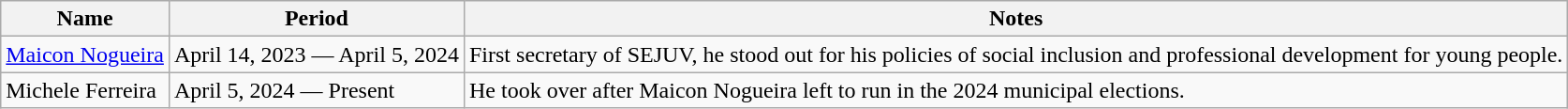<table class="wikitable">
<tr>
<th>Name</th>
<th>Period</th>
<th>Notes</th>
</tr>
<tr>
<td><a href='#'>Maicon Nogueira</a></td>
<td>April 14, 2023 — April 5, 2024</td>
<td>First secretary of SEJUV, he stood out for his policies of social inclusion and professional development for young people.</td>
</tr>
<tr>
<td>Michele Ferreira</td>
<td>April 5, 2024 — Present</td>
<td>He took over after Maicon Nogueira left to run in the 2024 municipal elections.</td>
</tr>
</table>
